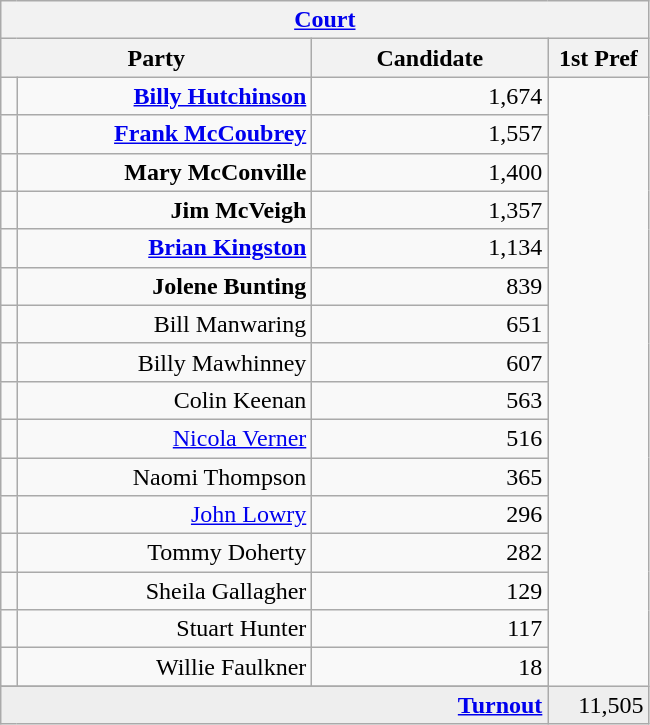<table class="wikitable">
<tr>
<th colspan="4" align="center"><a href='#'>Court</a></th>
</tr>
<tr>
<th colspan="2" align="center" width=200>Party</th>
<th width=150>Candidate</th>
<th width=60>1st Pref</th>
</tr>
<tr>
<td></td>
<td align="right"><strong><a href='#'>Billy Hutchinson</a></strong></td>
<td align="right">1,674</td>
</tr>
<tr>
<td></td>
<td align="right"><strong><a href='#'>Frank McCoubrey</a></strong></td>
<td align="right">1,557</td>
</tr>
<tr>
<td></td>
<td align="right"><strong>Mary McConville</strong></td>
<td align="right">1,400</td>
</tr>
<tr>
<td></td>
<td align="right"><strong>Jim McVeigh</strong></td>
<td align="right">1,357</td>
</tr>
<tr>
<td></td>
<td align="right"><strong><a href='#'>Brian Kingston</a></strong></td>
<td align="right">1,134</td>
</tr>
<tr>
<td></td>
<td align="right"><strong>Jolene Bunting</strong></td>
<td align="right">839</td>
</tr>
<tr>
<td></td>
<td align="right">Bill Manwaring</td>
<td align="right">651</td>
</tr>
<tr>
<td></td>
<td align="right">Billy Mawhinney</td>
<td align="right">607</td>
</tr>
<tr>
<td></td>
<td align="right">Colin Keenan</td>
<td align="right">563</td>
</tr>
<tr>
<td></td>
<td align="right"><a href='#'>Nicola Verner</a></td>
<td align="right">516</td>
</tr>
<tr>
<td></td>
<td align="right">Naomi Thompson</td>
<td align="right">365</td>
</tr>
<tr>
<td></td>
<td align="right"><a href='#'>John Lowry</a></td>
<td align="right">296</td>
</tr>
<tr>
<td></td>
<td align="right">Tommy Doherty</td>
<td align="right">282</td>
</tr>
<tr>
<td></td>
<td align="right">Sheila Gallagher</td>
<td align="right">129</td>
</tr>
<tr>
<td></td>
<td align="right">Stuart Hunter</td>
<td align="right">117</td>
</tr>
<tr>
<td></td>
<td align="right">Willie Faulkner</td>
<td align="right">18</td>
</tr>
<tr>
</tr>
<tr bgcolor="EEEEEE">
<td colspan=3 align="right"><strong><a href='#'>Turnout</a></strong></td>
<td align="right">11,505</td>
</tr>
</table>
